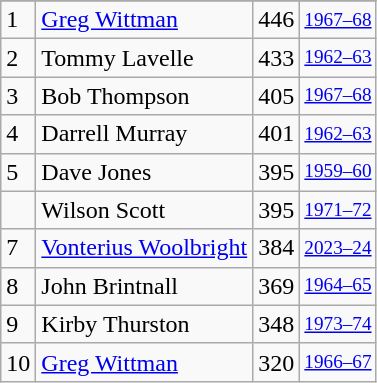<table class="wikitable">
<tr>
</tr>
<tr>
<td>1</td>
<td><a href='#'>Greg Wittman</a></td>
<td>446</td>
<td style="font-size:80%;"><a href='#'>1967–68</a></td>
</tr>
<tr>
<td>2</td>
<td>Tommy Lavelle</td>
<td>433</td>
<td style="font-size:80%;"><a href='#'>1962–63</a></td>
</tr>
<tr>
<td>3</td>
<td>Bob Thompson</td>
<td>405</td>
<td style="font-size:80%;"><a href='#'>1967–68</a></td>
</tr>
<tr>
<td>4</td>
<td>Darrell Murray</td>
<td>401</td>
<td style="font-size:80%;"><a href='#'>1962–63</a></td>
</tr>
<tr>
<td>5</td>
<td>Dave Jones</td>
<td>395</td>
<td style="font-size:80%;"><a href='#'>1959–60</a></td>
</tr>
<tr>
<td></td>
<td>Wilson Scott</td>
<td>395</td>
<td style="font-size:80%;"><a href='#'>1971–72</a></td>
</tr>
<tr>
<td>7</td>
<td><a href='#'>Vonterius Woolbright</a></td>
<td>384</td>
<td style="font-size:80%;"><a href='#'>2023–24</a></td>
</tr>
<tr>
<td>8</td>
<td>John Brintnall</td>
<td>369</td>
<td style="font-size:80%;"><a href='#'>1964–65</a></td>
</tr>
<tr>
<td>9</td>
<td>Kirby Thurston</td>
<td>348</td>
<td style="font-size:80%;"><a href='#'>1973–74</a></td>
</tr>
<tr>
<td>10</td>
<td><a href='#'>Greg Wittman</a></td>
<td>320</td>
<td style="font-size:80%;"><a href='#'>1966–67</a></td>
</tr>
</table>
